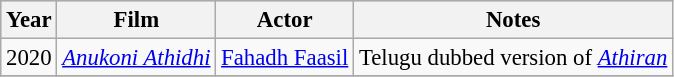<table class="wikitable" style="font-size:95%;">
<tr style="background:#ccc; text-align:center;">
<th>Year</th>
<th>Film</th>
<th>Actor</th>
<th>Notes</th>
</tr>
<tr>
<td>2020</td>
<td><em><a href='#'>Anukoni Athidhi</a></em></td>
<td><a href='#'>Fahadh Faasil</a></td>
<td>Telugu dubbed version of <em><a href='#'>Athiran</a></em></td>
</tr>
<tr>
</tr>
</table>
